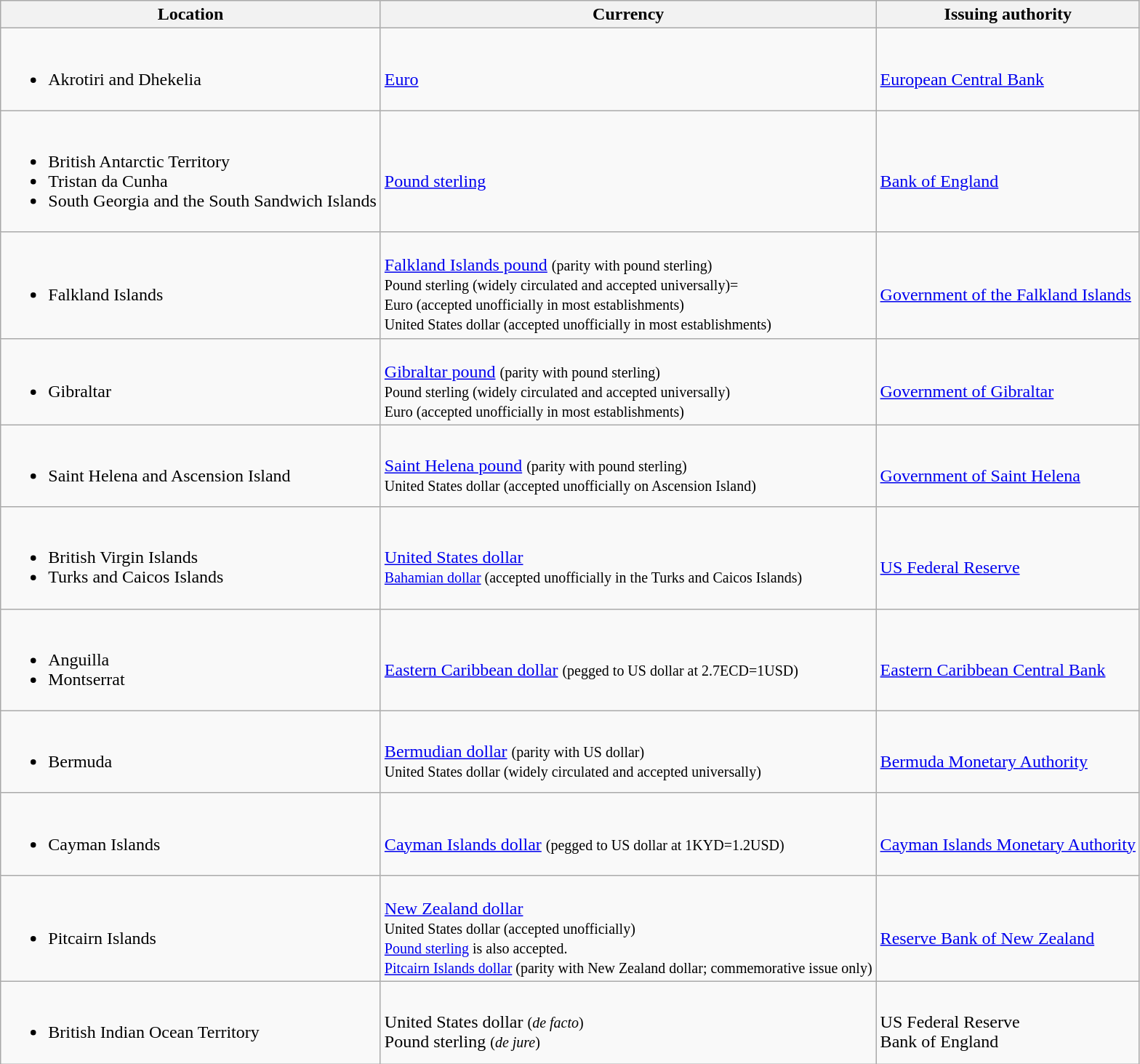<table class="wikitable">
<tr>
<th>Location</th>
<th>Currency</th>
<th>Issuing authority</th>
</tr>
<tr>
<td><br><ul><li>Akrotiri and Dhekelia</li></ul></td>
<td><br><a href='#'>Euro</a></td>
<td><br><a href='#'>European Central Bank</a></td>
</tr>
<tr>
<td><br><ul><li>British Antarctic Territory</li><li>Tristan da Cunha</li><li>South Georgia and the South Sandwich Islands</li></ul></td>
<td><br><a href='#'>Pound sterling</a></td>
<td><br><a href='#'>Bank of England</a></td>
</tr>
<tr>
<td><br><ul><li>Falkland Islands</li></ul></td>
<td><br><a href='#'>Falkland Islands pound</a> <small>(parity with pound sterling)<br>
Pound sterling (widely circulated and accepted universally)=<br>
Euro (accepted unofficially in most establishments)<br>
United States dollar (accepted unofficially in most establishments)</small></td>
<td><br><a href='#'>Government of the Falkland Islands</a></td>
</tr>
<tr>
<td><br><ul><li>Gibraltar</li></ul></td>
<td><br><a href='#'>Gibraltar pound</a> <small>(parity with pound sterling)<br>
Pound sterling (widely circulated and accepted universally)<br>
Euro (accepted unofficially in most establishments)</small></td>
<td><br><a href='#'>Government of Gibraltar</a></td>
</tr>
<tr>
<td><br><ul><li>Saint Helena and Ascension Island</li></ul></td>
<td><br><a href='#'>Saint Helena pound</a> <small>(parity with pound sterling)<br>
United States dollar (accepted unofficially on Ascension Island)</small></td>
<td><br><a href='#'>Government of Saint Helena</a></td>
</tr>
<tr>
<td><br><ul><li>British Virgin Islands</li><li>Turks and Caicos Islands</li></ul></td>
<td><br><a href='#'>United States dollar</a><br>
<small><a href='#'>Bahamian dollar</a> (accepted unofficially in the Turks and Caicos Islands)</small></td>
<td><br><a href='#'>US Federal Reserve</a></td>
</tr>
<tr>
<td><br><ul><li>Anguilla</li><li>Montserrat</li></ul></td>
<td><br><a href='#'>Eastern Caribbean dollar</a> <small>(pegged to US dollar at 2.7ECD=1USD)</small></td>
<td><br><a href='#'>Eastern Caribbean Central Bank</a></td>
</tr>
<tr>
<td><br><ul><li>Bermuda</li></ul></td>
<td><br><a href='#'>Bermudian dollar</a> <small>(parity with US dollar)<br>
United States dollar (widely circulated and accepted universally)</small></td>
<td><br><a href='#'>Bermuda Monetary Authority</a></td>
</tr>
<tr>
<td><br><ul><li>Cayman Islands</li></ul></td>
<td><br><a href='#'>Cayman Islands dollar</a> <small>(pegged to US dollar at 1KYD=1.2USD)</small></td>
<td><br><a href='#'>Cayman Islands Monetary Authority</a></td>
</tr>
<tr>
<td><br><ul><li>Pitcairn Islands</li></ul></td>
<td><br><a href='#'>New Zealand dollar</a><br>
<small>United States dollar (accepted unofficially)<br><a href='#'>Pound sterling</a> is also accepted.<br><a href='#'>Pitcairn Islands dollar</a> (parity with New Zealand dollar; commemorative issue only)</small></td>
<td><br><a href='#'>Reserve Bank of New Zealand</a></td>
</tr>
<tr>
<td><br><ul><li>British Indian Ocean Territory</li></ul></td>
<td><br>United States dollar <small>(<em>de facto</em>)</small><br>
Pound sterling <small>(<em>de jure</em>)</small></td>
<td><br>US Federal Reserve<br>
Bank of England</td>
</tr>
</table>
